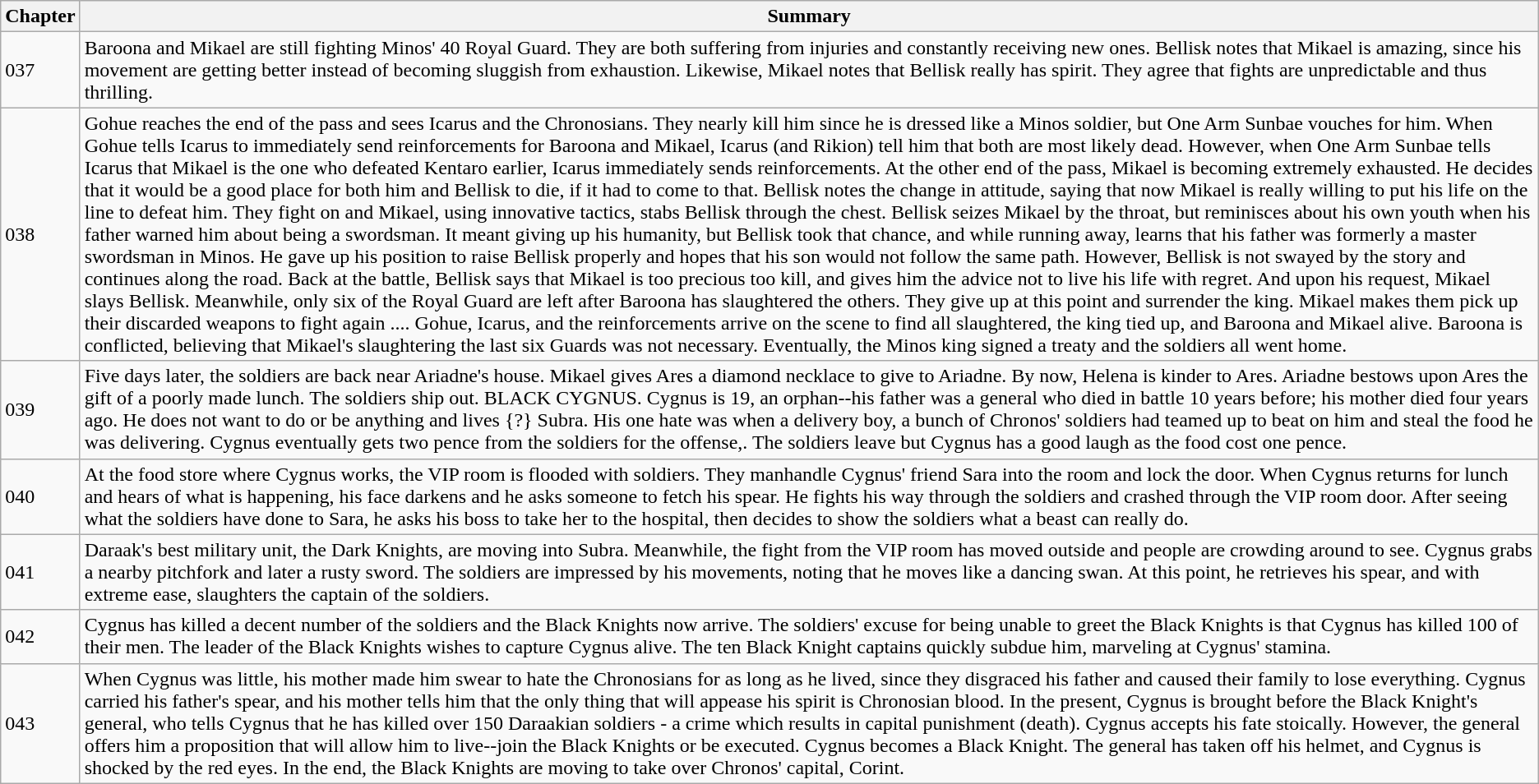<table class="wikitable">
<tr>
<th>Chapter</th>
<th>Summary</th>
</tr>
<tr>
<td>037</td>
<td>Baroona and Mikael are still fighting Minos' 40 Royal Guard. They are both suffering from injuries and constantly receiving new ones. Bellisk notes that Mikael is amazing, since his movement are getting better instead of becoming sluggish from exhaustion. Likewise, Mikael notes that Bellisk really has spirit. They agree that fights are unpredictable and thus thrilling.</td>
</tr>
<tr>
<td>038</td>
<td>Gohue reaches the end of the pass and sees Icarus and the Chronosians. They nearly kill him since he is dressed like a Minos soldier, but One Arm Sunbae vouches for him. When Gohue tells Icarus to immediately send reinforcements for Baroona and Mikael, Icarus (and Rikion) tell him that both are most likely dead. However, when One Arm Sunbae tells Icarus that Mikael is the one who defeated Kentaro earlier, Icarus immediately sends reinforcements. At the other end of the pass, Mikael is becoming extremely exhausted. He decides that it would be a good place for both him and Bellisk to die, if it had to come to that. Bellisk notes the change in attitude, saying that now Mikael is really willing to put his life on the line to defeat him. They fight on and Mikael, using innovative tactics, stabs Bellisk through the chest. Bellisk seizes Mikael by the throat, but reminisces about his own youth when his father warned him about being a swordsman. It meant giving up his humanity, but Bellisk took that chance, and while running away, learns that his father was formerly a master swordsman in Minos. He gave up his position to raise Bellisk properly and hopes that his son would not follow the same path. However, Bellisk is not swayed by the story and continues along the road. Back at the battle, Bellisk says that Mikael is too precious too kill, and gives him the advice not to live his life with regret. And upon his request, Mikael slays Bellisk. Meanwhile, only six of the Royal Guard are left after Baroona has slaughtered the others. They give up at this point and surrender the king. Mikael makes them pick up their discarded weapons to fight again .... Gohue, Icarus, and the reinforcements arrive on the scene to find all slaughtered, the king tied up, and Baroona and Mikael alive. Baroona is conflicted, believing that Mikael's slaughtering the last six Guards was not necessary. Eventually, the Minos king signed a treaty and the soldiers all went home.</td>
</tr>
<tr>
<td>039</td>
<td>Five days later, the soldiers are back near Ariadne's house. Mikael gives Ares a diamond necklace to give to Ariadne. By now, Helena is kinder to Ares. Ariadne bestows upon Ares the gift of a poorly made lunch. The soldiers ship out. BLACK CYGNUS. Cygnus is 19, an orphan--his father was a general who died in battle 10 years before; his mother died four years ago. He does not want to do or be anything and lives {?} Subra. His one hate was when a delivery boy, a bunch of Chronos' soldiers had teamed up to beat on him and steal the food he was delivering. Cygnus eventually gets two pence from the soldiers for the offense,. The soldiers leave but Cygnus has a good laugh as the food cost one pence.</td>
</tr>
<tr>
<td>040</td>
<td>At the food store where Cygnus works, the VIP room is flooded with soldiers. They manhandle Cygnus' friend Sara into the room and lock the door. When Cygnus returns for lunch and hears of what is happening, his face darkens and he asks someone to fetch his spear. He fights his way through the soldiers and crashed through the VIP room door. After seeing what the soldiers have done to Sara, he asks his boss to take her to the hospital, then decides to show the soldiers what a beast can really do.</td>
</tr>
<tr>
<td>041</td>
<td>Daraak's best military unit, the Dark Knights, are moving into Subra. Meanwhile, the fight from the VIP room has moved outside and people are crowding around to see. Cygnus grabs a nearby pitchfork and later a rusty sword. The soldiers are impressed by his movements, noting that he moves like a dancing swan. At this point, he retrieves his spear, and with extreme ease, slaughters the captain of the soldiers.</td>
</tr>
<tr>
<td>042</td>
<td>Cygnus has killed a decent number of the soldiers and the Black Knights now arrive. The soldiers' excuse for being unable to greet the Black Knights is that Cygnus has killed 100 of their men. The leader of the Black Knights wishes to capture Cygnus alive. The ten Black Knight captains quickly subdue him, marveling at Cygnus' stamina.</td>
</tr>
<tr>
<td>043</td>
<td>When Cygnus was little, his mother made him swear to hate the Chronosians for as long as he lived, since they disgraced his father and caused their family to lose everything. Cygnus carried his father's spear, and his mother tells him that the only thing that will appease his spirit is Chronosian blood. In the present, Cygnus is brought before the Black Knight's general, who tells Cygnus that he has killed over 150 Daraakian soldiers - a crime which results in capital punishment (death). Cygnus accepts his fate stoically. However, the general offers him a proposition that will allow him to live--join the Black Knights or be executed. Cygnus becomes a Black Knight. The general has taken off his helmet, and Cygnus is shocked by the red eyes. In the end, the Black Knights are moving to take over Chronos' capital, Corint.</td>
</tr>
</table>
